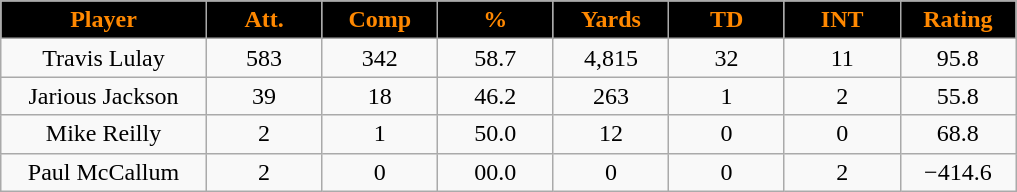<table class="wikitable sortable">
<tr>
<th style="background:black; color:#ff8800; width:16%;">Player</th>
<th style="background:black; color:#ff8800; width:9%;">Att.</th>
<th style="background:black; color:#ff8800; width:9%;">Comp</th>
<th style="background:black; color:#ff8800; width:9%;">%</th>
<th style="background:black; color:#ff8800; width:9%;">Yards</th>
<th style="background:black; color:#ff8800; width:9%;">TD</th>
<th style="background:black; color:#ff8800; width:9%;">INT</th>
<th style="background:black; color:#ff8800; width:9%;">Rating</th>
</tr>
<tr style="text-align:center;">
<td>Travis Lulay</td>
<td>583</td>
<td>342</td>
<td>58.7</td>
<td>4,815</td>
<td>32</td>
<td>11</td>
<td>95.8</td>
</tr>
<tr style="text-align:center;">
<td>Jarious Jackson</td>
<td>39</td>
<td>18</td>
<td>46.2</td>
<td>263</td>
<td>1</td>
<td>2</td>
<td>55.8</td>
</tr>
<tr style="text-align:center;">
<td>Mike Reilly</td>
<td>2</td>
<td>1</td>
<td>50.0</td>
<td>12</td>
<td>0</td>
<td>0</td>
<td>68.8</td>
</tr>
<tr style="text-align:center;">
<td>Paul McCallum</td>
<td>2</td>
<td>0</td>
<td>00.0</td>
<td>0</td>
<td>0</td>
<td>2</td>
<td>−414.6</td>
</tr>
</table>
